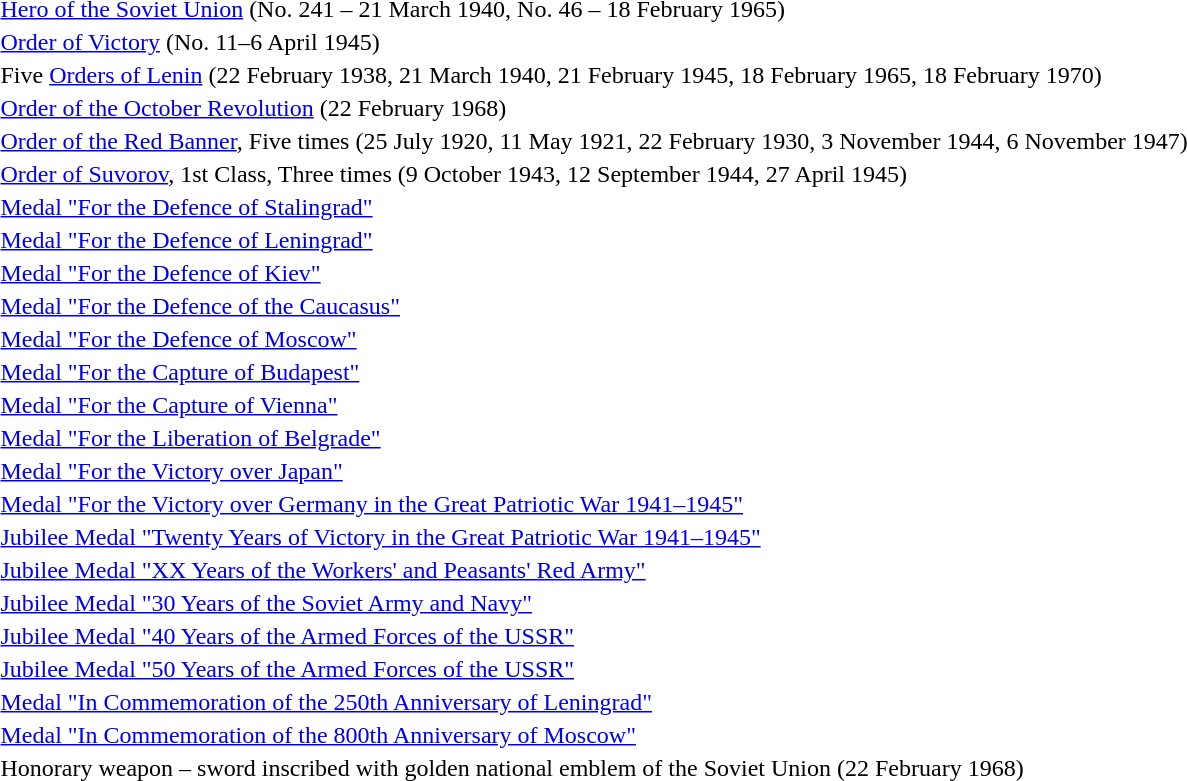<table>
<tr>
<td> </td>
<td><a href='#'>Hero of the Soviet Union</a> (No. 241 – 21 March 1940, No. 46 – 18 February 1965)</td>
</tr>
<tr>
<td></td>
<td><a href='#'>Order of Victory</a> (No. 11–6 April 1945)</td>
</tr>
<tr>
<td></td>
<td>Five <a href='#'>Orders of Lenin</a> (22 February 1938, 21 March 1940, 21 February 1945, 18 February 1965, 18 February 1970)</td>
</tr>
<tr>
<td></td>
<td><a href='#'>Order of the October Revolution</a> (22 February 1968)</td>
</tr>
<tr>
<td></td>
<td><a href='#'>Order of the Red Banner</a>, Five times (25 July 1920, 11 May 1921, 22 February 1930, 3 November 1944, 6 November 1947)</td>
</tr>
<tr>
<td></td>
<td><a href='#'>Order of Suvorov</a>, 1st Class, Three times (9 October 1943, 12 September 1944, 27 April 1945)</td>
</tr>
<tr>
<td></td>
<td><a href='#'>Medal "For the Defence of Stalingrad"</a></td>
</tr>
<tr>
<td></td>
<td><a href='#'>Medal "For the Defence of Leningrad"</a></td>
</tr>
<tr>
<td></td>
<td><a href='#'>Medal "For the Defence of Kiev"</a></td>
</tr>
<tr>
<td></td>
<td><a href='#'>Medal "For the Defence of the Caucasus"</a></td>
</tr>
<tr>
<td></td>
<td><a href='#'>Medal "For the Defence of Moscow"</a></td>
</tr>
<tr>
<td></td>
<td><a href='#'>Medal "For the Capture of Budapest"</a></td>
</tr>
<tr>
<td></td>
<td><a href='#'>Medal "For the Capture of Vienna"</a></td>
</tr>
<tr>
<td></td>
<td><a href='#'>Medal "For the Liberation of Belgrade"</a></td>
</tr>
<tr>
<td></td>
<td><a href='#'>Medal "For the Victory over Japan"</a></td>
</tr>
<tr>
<td></td>
<td><a href='#'>Medal "For the Victory over Germany in the Great Patriotic War 1941–1945"</a></td>
</tr>
<tr>
<td></td>
<td><a href='#'>Jubilee Medal "Twenty Years of Victory in the Great Patriotic War 1941–1945"</a></td>
</tr>
<tr>
<td></td>
<td><a href='#'>Jubilee Medal "XX Years of the Workers' and Peasants' Red Army"</a></td>
</tr>
<tr>
<td></td>
<td><a href='#'>Jubilee Medal "30 Years of the Soviet Army and Navy"</a></td>
</tr>
<tr>
<td></td>
<td><a href='#'>Jubilee Medal "40 Years of the Armed Forces of the USSR"</a></td>
</tr>
<tr>
<td></td>
<td><a href='#'>Jubilee Medal "50 Years of the Armed Forces of the USSR"</a></td>
</tr>
<tr>
<td></td>
<td><a href='#'>Medal "In Commemoration of the 250th Anniversary of Leningrad"</a></td>
</tr>
<tr>
<td></td>
<td><a href='#'>Medal "In Commemoration of the 800th Anniversary of Moscow"</a></td>
</tr>
<tr>
<td></td>
<td>Honorary weapon – sword inscribed with golden national emblem of the Soviet Union (22 February 1968)</td>
</tr>
<tr>
</tr>
</table>
